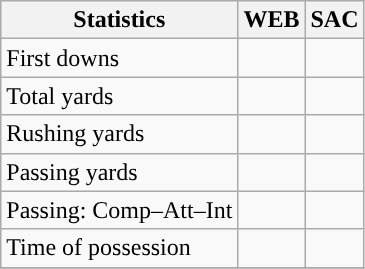<table class="wikitable" style="float: left;">
<tr>
<th>Statistics</th>
<th>WEB</th>
<th>SAC</th>
</tr>
<tr>
<td>First downs</td>
<td></td>
<td></td>
</tr>
<tr>
<td>Total yards</td>
<td></td>
<td></td>
</tr>
<tr>
<td>Rushing yards</td>
<td></td>
<td></td>
</tr>
<tr>
<td>Passing yards</td>
<td></td>
<td></td>
</tr>
<tr>
<td>Passing: Comp–Att–Int</td>
<td></td>
<td></td>
</tr>
<tr>
<td>Time of possession</td>
<td></td>
<td></td>
</tr>
<tr>
</tr>
</table>
